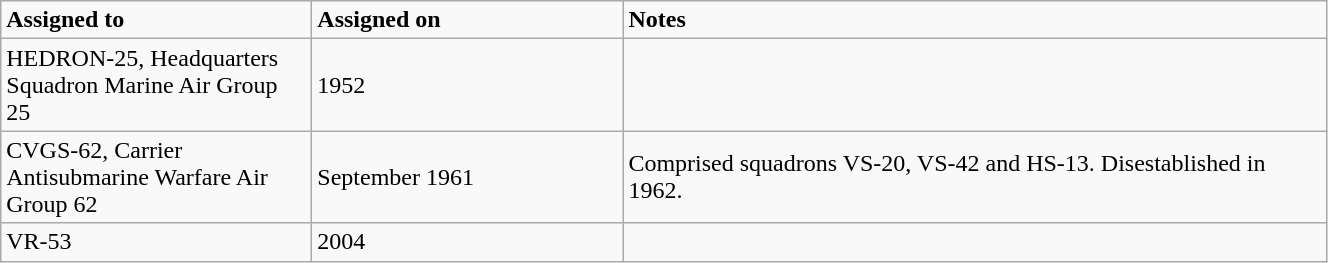<table class="wikitable" style="width: 70%;">
<tr>
<td style="width: 200px;"><strong>Assigned to</strong></td>
<td style="width: 200px;"><strong>Assigned on</strong></td>
<td><strong>Notes</strong></td>
</tr>
<tr>
<td>HEDRON-25, Headquarters Squadron Marine Air Group 25</td>
<td>1952</td>
<td></td>
</tr>
<tr>
<td>CVGS-62, Carrier Antisubmarine Warfare Air Group 62</td>
<td>September 1961</td>
<td>Comprised squadrons VS-20, VS-42 and HS-13. Disestablished in 1962.</td>
</tr>
<tr>
<td>VR-53</td>
<td>2004</td>
<td></td>
</tr>
</table>
